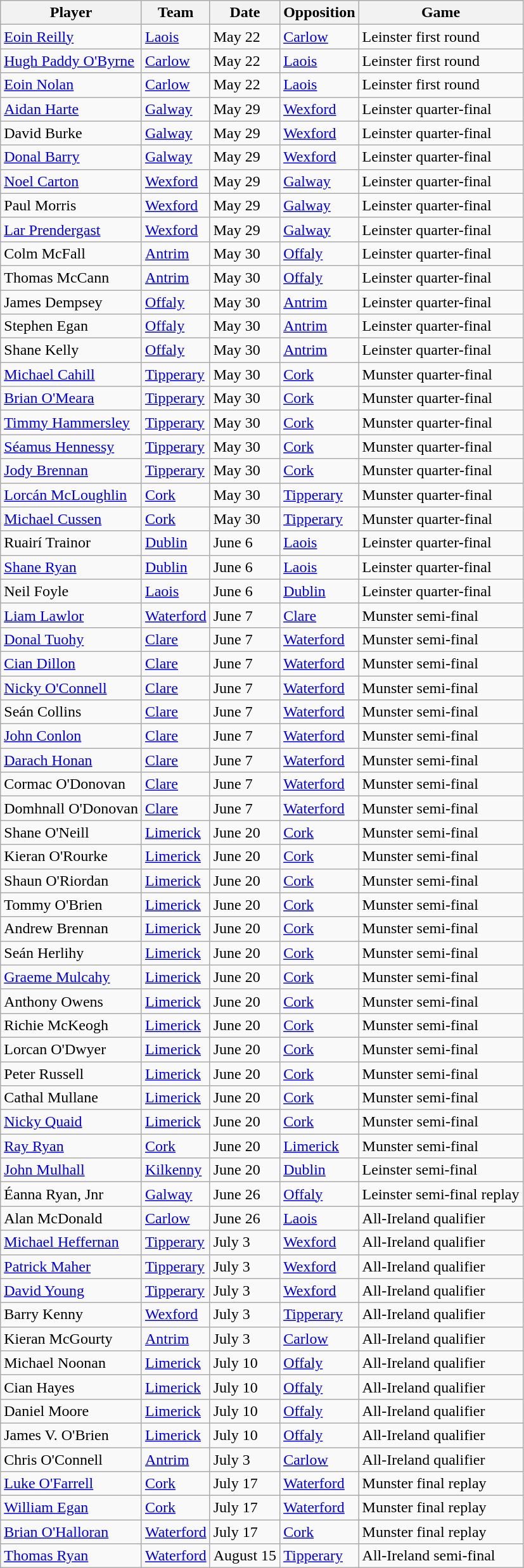<table class="wikitable">
<tr>
<th>Player</th>
<th>Team</th>
<th>Date</th>
<th>Opposition</th>
<th>Game</th>
</tr>
<tr>
<td><a href='#'>Eoin Reilly</a></td>
<td><a href='#'>Laois</a></td>
<td>May 22</td>
<td><a href='#'>Carlow</a></td>
<td>Leinster first round</td>
</tr>
<tr>
<td><a href='#'>Hugh Paddy O'Byrne</a></td>
<td><a href='#'>Carlow</a></td>
<td>May 22</td>
<td><a href='#'>Laois</a></td>
<td>Leinster first round</td>
</tr>
<tr>
<td><a href='#'>Eoin Nolan</a></td>
<td><a href='#'>Carlow</a></td>
<td>May 22</td>
<td><a href='#'>Laois</a></td>
<td>Leinster first round</td>
</tr>
<tr>
<td><a href='#'>Aidan Harte</a></td>
<td><a href='#'>Galway</a></td>
<td>May 29</td>
<td><a href='#'>Wexford</a></td>
<td>Leinster quarter-final</td>
</tr>
<tr>
<td>David Burke</td>
<td><a href='#'>Galway</a></td>
<td>May 29</td>
<td><a href='#'>Wexford</a></td>
<td>Leinster quarter-final</td>
</tr>
<tr>
<td><a href='#'>Donal Barry</a></td>
<td><a href='#'>Galway</a></td>
<td>May 29</td>
<td><a href='#'>Wexford</a></td>
<td>Leinster quarter-final</td>
</tr>
<tr>
<td><a href='#'>Noel Carton</a></td>
<td><a href='#'>Wexford</a></td>
<td>May 29</td>
<td><a href='#'>Galway</a></td>
<td>Leinster quarter-final</td>
</tr>
<tr>
<td>Paul Morris</td>
<td><a href='#'>Wexford</a></td>
<td>May 29</td>
<td><a href='#'>Galway</a></td>
<td>Leinster quarter-final</td>
</tr>
<tr>
<td><a href='#'>Lar Prendergast</a></td>
<td><a href='#'>Wexford</a></td>
<td>May 29</td>
<td><a href='#'>Galway</a></td>
<td>Leinster quarter-final</td>
</tr>
<tr>
<td>Colm McFall</td>
<td><a href='#'>Antrim</a></td>
<td>May 30</td>
<td><a href='#'>Offaly</a></td>
<td>Leinster quarter-final</td>
</tr>
<tr>
<td>Thomas McCann</td>
<td><a href='#'>Antrim</a></td>
<td>May 30</td>
<td><a href='#'>Offaly</a></td>
<td>Leinster quarter-final</td>
</tr>
<tr>
<td>James Dempsey</td>
<td><a href='#'>Offaly</a></td>
<td>May 30</td>
<td><a href='#'>Antrim</a></td>
<td>Leinster quarter-final</td>
</tr>
<tr>
<td>Stephen Egan</td>
<td><a href='#'>Offaly</a></td>
<td>May 30</td>
<td><a href='#'>Antrim</a></td>
<td>Leinster quarter-final</td>
</tr>
<tr>
<td>Shane Kelly</td>
<td><a href='#'>Offaly</a></td>
<td>May 30</td>
<td><a href='#'>Antrim</a></td>
<td>Leinster quarter-final</td>
</tr>
<tr>
<td><a href='#'>Michael Cahill</a></td>
<td><a href='#'>Tipperary</a></td>
<td>May 30</td>
<td><a href='#'>Cork</a></td>
<td>Munster quarter-final</td>
</tr>
<tr>
<td><a href='#'>Brian O'Meara</a></td>
<td><a href='#'>Tipperary</a></td>
<td>May 30</td>
<td><a href='#'>Cork</a></td>
<td>Munster quarter-final</td>
</tr>
<tr>
<td><a href='#'>Timmy Hammersley</a></td>
<td><a href='#'>Tipperary</a></td>
<td>May 30</td>
<td><a href='#'>Cork</a></td>
<td>Munster quarter-final</td>
</tr>
<tr>
<td><a href='#'>Séamus Hennessy</a></td>
<td><a href='#'>Tipperary</a></td>
<td>May 30</td>
<td><a href='#'>Cork</a></td>
<td>Munster quarter-final</td>
</tr>
<tr>
<td><a href='#'>Jody Brennan</a></td>
<td><a href='#'>Tipperary</a></td>
<td>May 30</td>
<td><a href='#'>Cork</a></td>
<td>Munster quarter-final</td>
</tr>
<tr>
<td><a href='#'>Lorcán McLoughlin</a></td>
<td><a href='#'>Cork</a></td>
<td>May 30</td>
<td><a href='#'>Tipperary</a></td>
<td>Munster quarter-final</td>
</tr>
<tr>
<td><a href='#'>Michael Cussen</a></td>
<td><a href='#'>Cork</a></td>
<td>May 30</td>
<td><a href='#'>Tipperary</a></td>
<td>Munster quarter-final</td>
</tr>
<tr>
<td>Ruairí Trainor</td>
<td><a href='#'>Dublin</a></td>
<td>June 6</td>
<td><a href='#'>Laois</a></td>
<td>Leinster quarter-final</td>
</tr>
<tr>
<td><a href='#'>Shane Ryan</a></td>
<td><a href='#'>Dublin</a></td>
<td>June 6</td>
<td><a href='#'>Laois</a></td>
<td>Leinster quarter-final</td>
</tr>
<tr>
<td>Neil Foyle</td>
<td><a href='#'>Laois</a></td>
<td>June 6</td>
<td><a href='#'>Dublin</a></td>
<td>Leinster quarter-final</td>
</tr>
<tr>
<td><a href='#'>Liam Lawlor</a></td>
<td><a href='#'>Waterford</a></td>
<td>June 7</td>
<td><a href='#'>Clare</a></td>
<td>Munster semi-final</td>
</tr>
<tr>
<td><a href='#'>Donal Tuohy</a></td>
<td><a href='#'>Clare</a></td>
<td>June 7</td>
<td><a href='#'>Waterford</a></td>
<td>Munster semi-final</td>
</tr>
<tr>
<td><a href='#'>Cian Dillon</a></td>
<td><a href='#'>Clare</a></td>
<td>June 7</td>
<td><a href='#'>Waterford</a></td>
<td>Munster semi-final</td>
</tr>
<tr>
<td><a href='#'>Nicky O'Connell</a></td>
<td><a href='#'>Clare</a></td>
<td>June 7</td>
<td><a href='#'>Waterford</a></td>
<td>Munster semi-final</td>
</tr>
<tr>
<td>Seán Collins</td>
<td><a href='#'>Clare</a></td>
<td>June 7</td>
<td><a href='#'>Waterford</a></td>
<td>Munster semi-final</td>
</tr>
<tr>
<td><a href='#'>John Conlon</a></td>
<td><a href='#'>Clare</a></td>
<td>June 7</td>
<td><a href='#'>Waterford</a></td>
<td>Munster semi-final</td>
</tr>
<tr>
<td><a href='#'>Darach Honan</a></td>
<td><a href='#'>Clare</a></td>
<td>June 7</td>
<td><a href='#'>Waterford</a></td>
<td>Munster semi-final</td>
</tr>
<tr>
<td>Cormac O'Donovan</td>
<td><a href='#'>Clare</a></td>
<td>June 7</td>
<td><a href='#'>Waterford</a></td>
<td>Munster semi-final</td>
</tr>
<tr>
<td>Domhnall O'Donovan</td>
<td><a href='#'>Clare</a></td>
<td>June 7</td>
<td><a href='#'>Waterford</a></td>
<td>Munster semi-final</td>
</tr>
<tr>
<td>Shane O'Neill</td>
<td><a href='#'>Limerick</a></td>
<td>June 20</td>
<td><a href='#'>Cork</a></td>
<td>Munster semi-final</td>
</tr>
<tr>
<td>Kieran O'Rourke</td>
<td><a href='#'>Limerick</a></td>
<td>June 20</td>
<td><a href='#'>Cork</a></td>
<td>Munster semi-final</td>
</tr>
<tr>
<td>Shaun O'Riordan</td>
<td><a href='#'>Limerick</a></td>
<td>June 20</td>
<td><a href='#'>Cork</a></td>
<td>Munster semi-final</td>
</tr>
<tr>
<td>Tommy O'Brien</td>
<td><a href='#'>Limerick</a></td>
<td>June 20</td>
<td><a href='#'>Cork</a></td>
<td>Munster semi-final</td>
</tr>
<tr>
<td>Andrew Brennan</td>
<td><a href='#'>Limerick</a></td>
<td>June 20</td>
<td><a href='#'>Cork</a></td>
<td>Munster semi-final</td>
</tr>
<tr>
<td>Seán Herlihy</td>
<td><a href='#'>Limerick</a></td>
<td>June 20</td>
<td><a href='#'>Cork</a></td>
<td>Munster semi-final</td>
</tr>
<tr>
<td><a href='#'>Graeme Mulcahy</a></td>
<td><a href='#'>Limerick</a></td>
<td>June 20</td>
<td><a href='#'>Cork</a></td>
<td>Munster semi-final</td>
</tr>
<tr>
<td>Anthony Owens</td>
<td><a href='#'>Limerick</a></td>
<td>June 20</td>
<td><a href='#'>Cork</a></td>
<td>Munster semi-final</td>
</tr>
<tr>
<td>Richie McKeogh</td>
<td><a href='#'>Limerick</a></td>
<td>June 20</td>
<td><a href='#'>Cork</a></td>
<td>Munster semi-final</td>
</tr>
<tr>
<td>Lorcan O'Dwyer</td>
<td><a href='#'>Limerick</a></td>
<td>June 20</td>
<td><a href='#'>Cork</a></td>
<td>Munster semi-final</td>
</tr>
<tr>
<td>Peter Russell</td>
<td><a href='#'>Limerick</a></td>
<td>June 20</td>
<td><a href='#'>Cork</a></td>
<td>Munster semi-final</td>
</tr>
<tr>
<td>Cathal Mullane</td>
<td><a href='#'>Limerick</a></td>
<td>June 20</td>
<td><a href='#'>Cork</a></td>
<td>Munster semi-final</td>
</tr>
<tr>
<td><a href='#'>Nicky Quaid</a></td>
<td><a href='#'>Limerick</a></td>
<td>June 20</td>
<td><a href='#'>Cork</a></td>
<td>Munster semi-final</td>
</tr>
<tr>
<td><a href='#'>Ray Ryan</a></td>
<td><a href='#'>Cork</a></td>
<td>June 20</td>
<td><a href='#'>Limerick</a></td>
<td>Munster semi-final</td>
</tr>
<tr>
<td><a href='#'>John Mulhall</a></td>
<td><a href='#'>Kilkenny</a></td>
<td>June 20</td>
<td><a href='#'>Dublin</a></td>
<td>Leinster semi-final</td>
</tr>
<tr>
<td>Éanna Ryan, Jnr</td>
<td><a href='#'>Galway</a></td>
<td>June 26</td>
<td><a href='#'>Offaly</a></td>
<td>Leinster semi-final replay</td>
</tr>
<tr>
<td>Alan McDonald</td>
<td><a href='#'>Carlow</a></td>
<td>June 26</td>
<td><a href='#'>Laois</a></td>
<td>All-Ireland qualifier</td>
</tr>
<tr>
<td><a href='#'>Michael Heffernan</a></td>
<td><a href='#'>Tipperary</a></td>
<td>July 3</td>
<td><a href='#'>Wexford</a></td>
<td>All-Ireland qualifier</td>
</tr>
<tr>
<td><a href='#'>Patrick Maher</a></td>
<td><a href='#'>Tipperary</a></td>
<td>July 3</td>
<td><a href='#'>Wexford</a></td>
<td>All-Ireland qualifier</td>
</tr>
<tr>
<td><a href='#'>David Young</a></td>
<td><a href='#'>Tipperary</a></td>
<td>July 3</td>
<td><a href='#'>Wexford</a></td>
<td>All-Ireland qualifier</td>
</tr>
<tr>
<td>Barry Kenny</td>
<td><a href='#'>Wexford</a></td>
<td>July 3</td>
<td><a href='#'>Tipperary</a></td>
<td>All-Ireland qualifier</td>
</tr>
<tr>
<td>Kieran McGourty</td>
<td><a href='#'>Antrim</a></td>
<td>July 3</td>
<td><a href='#'>Carlow</a></td>
<td>All-Ireland qualifier</td>
</tr>
<tr>
<td>Michael Noonan</td>
<td><a href='#'>Limerick</a></td>
<td>July 10</td>
<td><a href='#'>Offaly</a></td>
<td>All-Ireland qualifier</td>
</tr>
<tr>
<td>Cian Hayes</td>
<td><a href='#'>Limerick</a></td>
<td>July 10</td>
<td><a href='#'>Offaly</a></td>
<td>All-Ireland qualifier</td>
</tr>
<tr>
<td>Daniel Moore</td>
<td><a href='#'>Limerick</a></td>
<td>July 10</td>
<td><a href='#'>Offaly</a></td>
<td>All-Ireland qualifier</td>
</tr>
<tr>
<td>James V. O'Brien</td>
<td><a href='#'>Limerick</a></td>
<td>July 10</td>
<td><a href='#'>Offaly</a></td>
<td>All-Ireland qualifier</td>
</tr>
<tr>
<td>Chris O'Connell</td>
<td><a href='#'>Antrim</a></td>
<td>July 3</td>
<td><a href='#'>Carlow</a></td>
<td>All-Ireland qualifier</td>
</tr>
<tr>
<td><a href='#'>Luke O'Farrell</a></td>
<td><a href='#'>Cork</a></td>
<td>July 17</td>
<td><a href='#'>Waterford</a></td>
<td>Munster final replay</td>
</tr>
<tr>
<td><a href='#'>William Egan</a></td>
<td><a href='#'>Cork</a></td>
<td>July 17</td>
<td><a href='#'>Waterford</a></td>
<td>Munster final replay</td>
</tr>
<tr>
<td><a href='#'>Brian O'Halloran</a></td>
<td><a href='#'>Waterford</a></td>
<td>July 17</td>
<td><a href='#'>Cork</a></td>
<td>Munster final replay</td>
</tr>
<tr>
<td><a href='#'>Thomas Ryan</a></td>
<td><a href='#'>Waterford</a></td>
<td>August 15</td>
<td><a href='#'>Tipperary</a></td>
<td>All-Ireland semi-final</td>
</tr>
</table>
